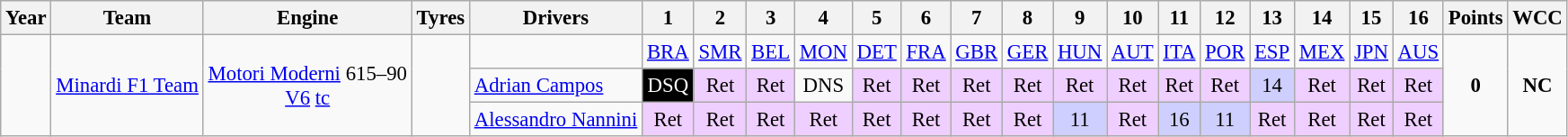<table class="wikitable" style="text-align:center; font-size:95%">
<tr>
<th>Year</th>
<th>Team</th>
<th>Engine</th>
<th>Tyres</th>
<th>Drivers</th>
<th>1</th>
<th>2</th>
<th>3</th>
<th>4</th>
<th>5</th>
<th>6</th>
<th>7</th>
<th>8</th>
<th>9</th>
<th>10</th>
<th>11</th>
<th>12</th>
<th>13</th>
<th>14</th>
<th>15</th>
<th>16</th>
<th>Points</th>
<th>WCC</th>
</tr>
<tr>
<td rowspan="3"></td>
<td rowspan="3"><a href='#'>Minardi F1 Team</a></td>
<td rowspan="3"><a href='#'>Motori Moderni</a> 615–90<br><a href='#'>V6</a> <a href='#'>tc</a></td>
<td rowspan="3"></td>
<td></td>
<td><a href='#'>BRA</a></td>
<td><a href='#'>SMR</a></td>
<td><a href='#'>BEL</a></td>
<td><a href='#'>MON</a></td>
<td><a href='#'>DET</a></td>
<td><a href='#'>FRA</a></td>
<td><a href='#'>GBR</a></td>
<td><a href='#'>GER</a></td>
<td><a href='#'>HUN</a></td>
<td><a href='#'>AUT</a></td>
<td><a href='#'>ITA</a></td>
<td><a href='#'>POR</a></td>
<td><a href='#'>ESP</a></td>
<td><a href='#'>MEX</a></td>
<td><a href='#'>JPN</a></td>
<td><a href='#'>AUS</a></td>
<td rowspan="3"><strong>0</strong></td>
<td rowspan="3"><strong>NC</strong></td>
</tr>
<tr>
<td align="left"> <a href='#'>Adrian Campos</a></td>
<td style="background:#000; color:white;">DSQ</td>
<td style="background:#efcfff;">Ret</td>
<td style="background:#efcfff;">Ret</td>
<td>DNS</td>
<td style="background:#efcfff;">Ret</td>
<td style="background:#efcfff;">Ret</td>
<td style="background:#efcfff;">Ret</td>
<td style="background:#efcfff;">Ret</td>
<td style="background:#efcfff;">Ret</td>
<td style="background:#efcfff;">Ret</td>
<td style="background:#efcfff;">Ret</td>
<td style="background:#efcfff;">Ret</td>
<td style="background:#cfcfff;">14</td>
<td style="background:#efcfff;">Ret</td>
<td style="background:#efcfff;">Ret</td>
<td style="background:#efcfff;">Ret</td>
</tr>
<tr>
<td align="left"> <a href='#'>Alessandro Nannini</a></td>
<td style="background:#efcfff;">Ret</td>
<td style="background:#efcfff;">Ret</td>
<td style="background:#efcfff;">Ret</td>
<td style="background:#efcfff;">Ret</td>
<td style="background:#efcfff;">Ret</td>
<td style="background:#efcfff;">Ret</td>
<td style="background:#efcfff;">Ret</td>
<td style="background:#efcfff;">Ret</td>
<td style="background:#cfcfff;">11</td>
<td style="background:#efcfff;">Ret</td>
<td style="background:#cfcfff;">16</td>
<td style="background:#cfcfff;">11</td>
<td style="background:#efcfff;">Ret</td>
<td style="background:#efcfff;">Ret</td>
<td style="background:#efcfff;">Ret</td>
<td style="background:#efcfff;">Ret</td>
</tr>
</table>
